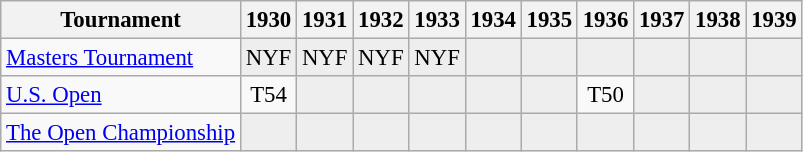<table class="wikitable" style="font-size:95%;text-align:center;">
<tr>
<th>Tournament</th>
<th>1930</th>
<th>1931</th>
<th>1932</th>
<th>1933</th>
<th>1934</th>
<th>1935</th>
<th>1936</th>
<th>1937</th>
<th>1938</th>
<th>1939</th>
</tr>
<tr>
<td align=left><a href='#'>Masters Tournament</a></td>
<td style="background:#eeeeee;">NYF</td>
<td style="background:#eeeeee;">NYF</td>
<td style="background:#eeeeee;">NYF</td>
<td style="background:#eeeeee;">NYF</td>
<td style="background:#eeeeee;"></td>
<td style="background:#eeeeee;"></td>
<td style="background:#eeeeee;"></td>
<td style="background:#eeeeee;"></td>
<td style="background:#eeeeee;"></td>
<td style="background:#eeeeee;"></td>
</tr>
<tr>
<td align=left><a href='#'>U.S. Open</a></td>
<td>T54</td>
<td style="background:#eeeeee;"></td>
<td style="background:#eeeeee;"></td>
<td style="background:#eeeeee;"></td>
<td style="background:#eeeeee;"></td>
<td style="background:#eeeeee;"></td>
<td>T50</td>
<td style="background:#eeeeee;"></td>
<td style="background:#eeeeee;"></td>
<td style="background:#eeeeee;"></td>
</tr>
<tr>
<td align=left><a href='#'>The Open Championship</a></td>
<td style="background:#eeeeee;"></td>
<td style="background:#eeeeee;"></td>
<td style="background:#eeeeee;"></td>
<td style="background:#eeeeee;"></td>
<td style="background:#eeeeee;"></td>
<td style="background:#eeeeee;"></td>
<td style="background:#eeeeee;"></td>
<td style="background:#eeeeee;"></td>
<td style="background:#eeeeee;"></td>
<td style="background:#eeeeee;"></td>
</tr>
</table>
